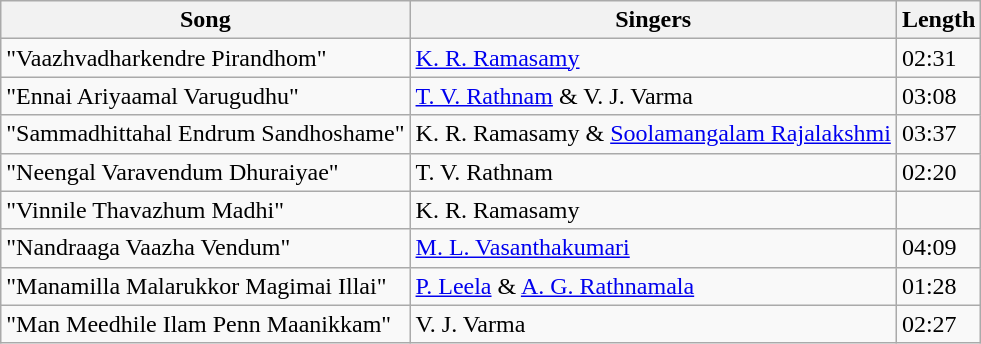<table class="wikitable">
<tr>
<th>Song</th>
<th>Singers</th>
<th>Length</th>
</tr>
<tr>
<td>"Vaazhvadharkendre Pirandhom"</td>
<td><a href='#'>K. R. Ramasamy</a></td>
<td>02:31</td>
</tr>
<tr>
<td>"Ennai Ariyaamal Varugudhu"</td>
<td><a href='#'>T. V. Rathnam</a> & V. J. Varma</td>
<td>03:08</td>
</tr>
<tr>
<td>"Sammadhittahal Endrum Sandhoshame"</td>
<td>K. R. Ramasamy & <a href='#'>Soolamangalam Rajalakshmi</a></td>
<td>03:37</td>
</tr>
<tr>
<td>"Neengal Varavendum Dhuraiyae"</td>
<td>T. V. Rathnam</td>
<td>02:20</td>
</tr>
<tr>
<td>"Vinnile Thavazhum Madhi"</td>
<td>K. R. Ramasamy</td>
<td></td>
</tr>
<tr>
<td>"Nandraaga Vaazha Vendum"</td>
<td><a href='#'>M. L. Vasanthakumari</a></td>
<td>04:09</td>
</tr>
<tr>
<td>"Manamilla Malarukkor Magimai Illai"</td>
<td><a href='#'>P. Leela</a> & <a href='#'>A. G. Rathnamala</a></td>
<td>01:28</td>
</tr>
<tr>
<td>"Man Meedhile Ilam Penn Maanikkam"</td>
<td>V. J. Varma</td>
<td>02:27</td>
</tr>
</table>
